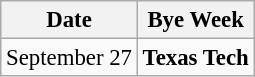<table class="wikitable" style="font-size:95%;">
<tr>
<th>Date</th>
<th colspan="1">Bye Week</th>
</tr>
<tr>
<td>September 27</td>
<td><strong>Texas Tech</strong></td>
</tr>
</table>
